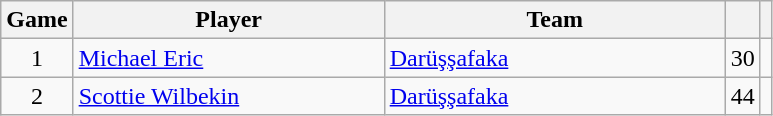<table class="wikitable sortable" style="text-align: center;">
<tr>
<th>Game</th>
<th style="width:200px;">Player</th>
<th style="width:220px;">Team</th>
<th><a href='#'></a></th>
<th></th>
</tr>
<tr>
<td>1</td>
<td align="left"> <a href='#'>Michael Eric</a></td>
<td align="left"> <a href='#'>Darüşşafaka</a></td>
<td>30</td>
<td></td>
</tr>
<tr>
<td>2</td>
<td align="left"> <a href='#'>Scottie Wilbekin</a></td>
<td align="left"> <a href='#'>Darüşşafaka</a></td>
<td>44</td>
<td>  </td>
</tr>
</table>
